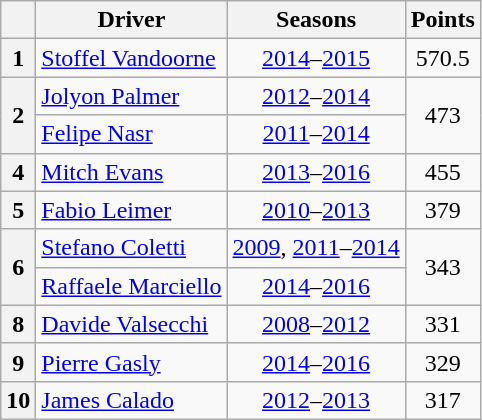<table class="wikitable" style="text-align:center">
<tr>
<th></th>
<th>Driver</th>
<th>Seasons</th>
<th>Points</th>
</tr>
<tr>
<th>1</th>
<td align=left> <a href='#'>Stoffel Vandoorne</a></td>
<td><a href='#'>2014</a>–<a href='#'>2015</a></td>
<td>570.5</td>
</tr>
<tr>
<th rowspan=2>2</th>
<td align=left> <a href='#'>Jolyon Palmer</a></td>
<td><a href='#'>2012</a>–<a href='#'>2014</a></td>
<td rowspan=2>473</td>
</tr>
<tr>
<td align=left> <a href='#'>Felipe Nasr</a></td>
<td><a href='#'>2011</a>–<a href='#'>2014</a></td>
</tr>
<tr>
<th>4</th>
<td align=left> <a href='#'>Mitch Evans</a></td>
<td><a href='#'>2013</a>–<a href='#'>2016</a></td>
<td>455</td>
</tr>
<tr>
<th>5</th>
<td align=left> <a href='#'>Fabio Leimer</a></td>
<td><a href='#'>2010</a>–<a href='#'>2013</a></td>
<td>379</td>
</tr>
<tr>
<th rowspan=2>6</th>
<td align=left> <a href='#'>Stefano Coletti</a></td>
<td><a href='#'>2009</a>, <a href='#'>2011</a>–<a href='#'>2014</a></td>
<td rowspan=2>343</td>
</tr>
<tr>
<td align=left> <a href='#'>Raffaele Marciello</a></td>
<td><a href='#'>2014</a>–<a href='#'>2016</a></td>
</tr>
<tr>
<th>8</th>
<td align=left> <a href='#'>Davide Valsecchi</a></td>
<td><a href='#'>2008</a>–<a href='#'>2012</a></td>
<td>331</td>
</tr>
<tr>
<th>9</th>
<td align=left> <a href='#'>Pierre Gasly</a></td>
<td><a href='#'>2014</a>–<a href='#'>2016</a></td>
<td>329</td>
</tr>
<tr>
<th>10</th>
<td align=left> <a href='#'>James Calado</a></td>
<td><a href='#'>2012</a>–<a href='#'>2013</a></td>
<td>317</td>
</tr>
</table>
